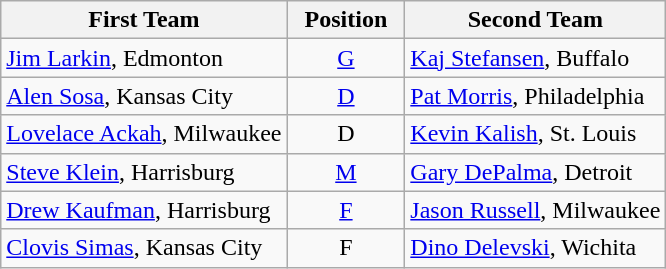<table class="wikitable">
<tr>
<th>First Team</th>
<th>  Position  </th>
<th>Second Team</th>
</tr>
<tr>
<td><a href='#'>Jim Larkin</a>, Edmonton</td>
<td align=center><a href='#'>G</a></td>
<td><a href='#'>Kaj Stefansen</a>, Buffalo</td>
</tr>
<tr>
<td><a href='#'>Alen Sosa</a>, Kansas City</td>
<td align=center><a href='#'>D</a></td>
<td><a href='#'>Pat Morris</a>, Philadelphia</td>
</tr>
<tr>
<td><a href='#'>Lovelace Ackah</a>, Milwaukee</td>
<td align=center>D</td>
<td><a href='#'>Kevin Kalish</a>, St. Louis</td>
</tr>
<tr>
<td><a href='#'>Steve Klein</a>, Harrisburg</td>
<td align=center><a href='#'>M</a></td>
<td><a href='#'>Gary DePalma</a>, Detroit</td>
</tr>
<tr>
<td><a href='#'>Drew Kaufman</a>, Harrisburg</td>
<td align=center><a href='#'>F</a></td>
<td><a href='#'>Jason Russell</a>, Milwaukee</td>
</tr>
<tr>
<td><a href='#'>Clovis Simas</a>, Kansas City</td>
<td align=center>F</td>
<td><a href='#'>Dino Delevski</a>, Wichita</td>
</tr>
</table>
